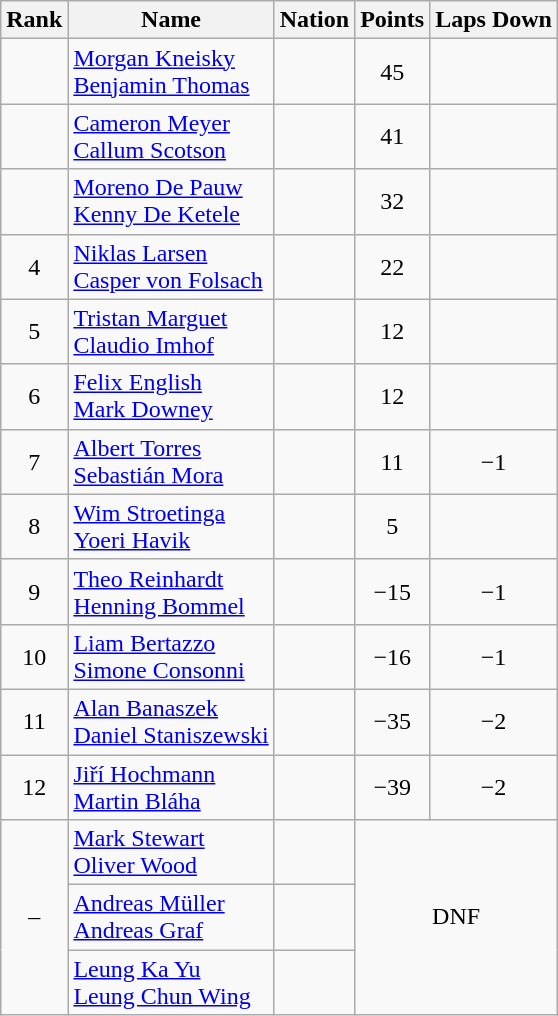<table class="wikitable sortable" style="text-align:center">
<tr>
<th>Rank</th>
<th>Name</th>
<th>Nation</th>
<th>Points</th>
<th>Laps Down</th>
</tr>
<tr>
<td></td>
<td align=left><a href='#'>Morgan Kneisky</a><br><a href='#'>Benjamin Thomas</a></td>
<td align=left></td>
<td>45</td>
<td></td>
</tr>
<tr>
<td></td>
<td align=left><a href='#'>Cameron Meyer</a><br><a href='#'>Callum Scotson</a></td>
<td align=left></td>
<td>41</td>
<td></td>
</tr>
<tr>
<td></td>
<td align=left><a href='#'>Moreno De Pauw</a><br><a href='#'>Kenny De Ketele</a></td>
<td align=left></td>
<td>32</td>
<td></td>
</tr>
<tr>
<td>4</td>
<td align=left><a href='#'>Niklas Larsen</a><br><a href='#'>Casper von Folsach</a></td>
<td align=left></td>
<td>22</td>
<td></td>
</tr>
<tr>
<td>5</td>
<td align=left><a href='#'>Tristan Marguet</a><br><a href='#'>Claudio Imhof</a></td>
<td align=left></td>
<td>12</td>
<td></td>
</tr>
<tr>
<td>6</td>
<td align=left><a href='#'>Felix English</a><br><a href='#'>Mark Downey</a></td>
<td align=left></td>
<td>12</td>
<td></td>
</tr>
<tr>
<td>7</td>
<td align=left><a href='#'>Albert Torres</a><br><a href='#'>Sebastián Mora</a></td>
<td align=left></td>
<td>11</td>
<td>−1</td>
</tr>
<tr>
<td>8</td>
<td align=left><a href='#'>Wim Stroetinga</a><br><a href='#'>Yoeri Havik</a></td>
<td align=left></td>
<td>5</td>
<td></td>
</tr>
<tr>
<td>9</td>
<td align=left><a href='#'>Theo Reinhardt</a><br><a href='#'>Henning Bommel</a></td>
<td align=left></td>
<td>−15</td>
<td>−1</td>
</tr>
<tr>
<td>10</td>
<td align=left><a href='#'>Liam Bertazzo </a><br><a href='#'>Simone Consonni</a></td>
<td align=left></td>
<td>−16</td>
<td>−1</td>
</tr>
<tr>
<td>11</td>
<td align=left><a href='#'>Alan Banaszek </a><br><a href='#'>Daniel Staniszewski </a></td>
<td align=left></td>
<td>−35</td>
<td>−2</td>
</tr>
<tr>
<td>12</td>
<td align=left><a href='#'>Jiří Hochmann</a><br><a href='#'>Martin Bláha</a></td>
<td align=left></td>
<td>−39</td>
<td>−2</td>
</tr>
<tr>
<td rowspan=3>–</td>
<td align=left><a href='#'>Mark Stewart</a><br><a href='#'>Oliver Wood</a></td>
<td align=left></td>
<td colspan=2 rowspan=3>DNF</td>
</tr>
<tr>
<td align=left><a href='#'>Andreas Müller</a><br><a href='#'>Andreas Graf</a></td>
<td align=left></td>
</tr>
<tr>
<td align=left><a href='#'>Leung Ka Yu</a><br><a href='#'>Leung Chun Wing</a></td>
<td align=left></td>
</tr>
</table>
